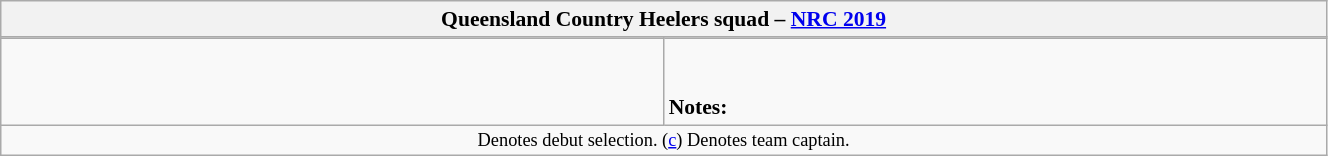<table class="wikitable floatleft" style="margin:0.1em 1.5em 1.5em 0; font-size:90%; width:70%; max-width:64em;">
<tr>
<th colspan="100%">Queensland Country Heelers  squad – <a href='#'>NRC 2019</a></th>
</tr>
<tr style="line-height:0;font-size:85%;">
<td style="padding:0;width:50%;"></td>
<td style="padding:0;width:50%;"></td>
</tr>
<tr class="wraplinks" style="vertical-align:top; text-indent:0.6em;">
<td></td>
<td><br><br><strong>Notes:</strong>
<div></div></td>
</tr>
<tr>
<td colspan="100%" style="font-size:85%; text-align:center"> Denotes debut selection. (<a href='#'>c</a>) Denotes team captain.</td>
</tr>
</table>
